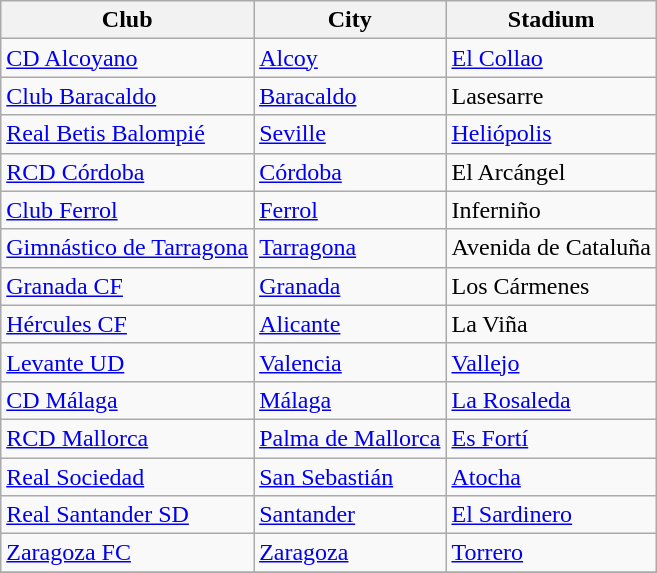<table class="wikitable sortable" style="text-align: left;">
<tr>
<th>Club</th>
<th>City</th>
<th>Stadium</th>
</tr>
<tr>
<td><a href='#'>CD Alcoyano</a></td>
<td><a href='#'>Alcoy</a></td>
<td><a href='#'>El Collao</a></td>
</tr>
<tr>
<td><a href='#'>Club Baracaldo</a></td>
<td><a href='#'>Baracaldo</a></td>
<td>Lasesarre</td>
</tr>
<tr>
<td><a href='#'>Real Betis Balompié</a></td>
<td><a href='#'>Seville</a></td>
<td><a href='#'>Heliópolis</a></td>
</tr>
<tr>
<td><a href='#'>RCD Córdoba</a></td>
<td><a href='#'>Córdoba</a></td>
<td>El Arcángel</td>
</tr>
<tr>
<td><a href='#'>Club Ferrol</a></td>
<td><a href='#'>Ferrol</a></td>
<td>Inferniño</td>
</tr>
<tr>
<td><a href='#'>Gimnástico de Tarragona</a></td>
<td><a href='#'>Tarragona</a></td>
<td>Avenida de Cataluña</td>
</tr>
<tr>
<td><a href='#'>Granada CF</a></td>
<td><a href='#'>Granada</a></td>
<td>Los Cármenes</td>
</tr>
<tr>
<td><a href='#'>Hércules CF</a></td>
<td><a href='#'>Alicante</a></td>
<td>La Viña</td>
</tr>
<tr>
<td><a href='#'>Levante UD</a></td>
<td><a href='#'>Valencia</a></td>
<td><a href='#'>Vallejo</a></td>
</tr>
<tr>
<td><a href='#'>CD Málaga</a></td>
<td><a href='#'>Málaga</a></td>
<td><a href='#'>La Rosaleda</a></td>
</tr>
<tr>
<td><a href='#'>RCD Mallorca</a></td>
<td><a href='#'>Palma de Mallorca</a></td>
<td><a href='#'>Es Fortí</a></td>
</tr>
<tr>
<td><a href='#'>Real Sociedad</a></td>
<td><a href='#'>San Sebastián</a></td>
<td><a href='#'>Atocha</a></td>
</tr>
<tr>
<td><a href='#'>Real Santander SD</a></td>
<td><a href='#'>Santander</a></td>
<td><a href='#'>El Sardinero</a></td>
</tr>
<tr>
<td><a href='#'>Zaragoza FC</a></td>
<td><a href='#'>Zaragoza</a></td>
<td><a href='#'>Torrero</a></td>
</tr>
<tr>
</tr>
</table>
